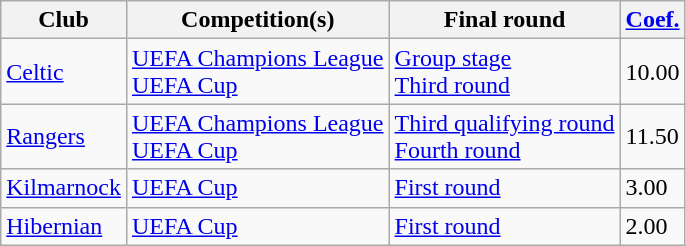<table class="wikitable">
<tr>
<th>Club</th>
<th>Competition(s)</th>
<th>Final round</th>
<th><a href='#'>Coef.</a></th>
</tr>
<tr>
<td><a href='#'>Celtic</a></td>
<td><a href='#'>UEFA Champions League</a><br> <a href='#'>UEFA Cup</a></td>
<td><a href='#'>Group stage</a><br> <a href='#'>Third round</a></td>
<td>10.00</td>
</tr>
<tr>
<td><a href='#'>Rangers</a></td>
<td><a href='#'>UEFA Champions League</a><br> <a href='#'>UEFA Cup</a></td>
<td><a href='#'>Third qualifying round</a><br> <a href='#'>Fourth round</a></td>
<td>11.50</td>
</tr>
<tr>
<td><a href='#'>Kilmarnock</a></td>
<td><a href='#'>UEFA Cup</a></td>
<td><a href='#'>First round</a></td>
<td>3.00</td>
</tr>
<tr>
<td><a href='#'>Hibernian</a></td>
<td><a href='#'>UEFA Cup</a></td>
<td><a href='#'>First round</a></td>
<td>2.00</td>
</tr>
</table>
